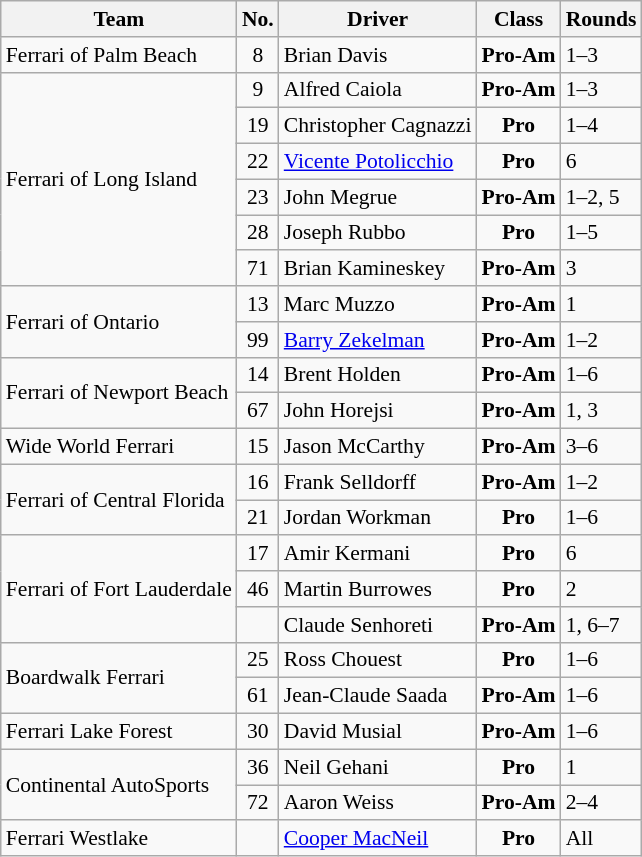<table class="wikitable" style="font-size:90%;">
<tr>
<th>Team</th>
<th>No.</th>
<th>Driver</th>
<th>Class</th>
<th>Rounds</th>
</tr>
<tr>
<td> Ferrari of Palm Beach</td>
<td align=center>8</td>
<td> Brian Davis</td>
<td align=center><strong><span>Pro-Am</span></strong></td>
<td>1–3</td>
</tr>
<tr>
<td rowspan=6> Ferrari of Long Island</td>
<td align=center>9</td>
<td> Alfred Caiola</td>
<td align=center><strong><span>Pro-Am</span></strong></td>
<td>1–3</td>
</tr>
<tr>
<td align=center>19</td>
<td> Christopher Cagnazzi</td>
<td align=center><strong><span>Pro</span></strong></td>
<td>1–4</td>
</tr>
<tr>
<td align=center>22</td>
<td> <a href='#'>Vicente Potolicchio</a></td>
<td align=center><strong><span>Pro</span></strong></td>
<td>6</td>
</tr>
<tr>
<td align=center>23</td>
<td> John Megrue</td>
<td align=center><strong><span>Pro-Am</span></strong></td>
<td>1–2, 5</td>
</tr>
<tr>
<td align=center>28</td>
<td> Joseph Rubbo</td>
<td align=center><strong><span>Pro</span></strong></td>
<td>1–5</td>
</tr>
<tr>
<td align=center>71</td>
<td> Brian Kamineskey</td>
<td align=center><strong><span>Pro-Am</span></strong></td>
<td>3</td>
</tr>
<tr>
<td rowspan=2> Ferrari of Ontario</td>
<td align=center>13</td>
<td> Marc Muzzo</td>
<td align=center><strong><span>Pro-Am</span></strong></td>
<td>1</td>
</tr>
<tr>
<td align=center>99</td>
<td> <a href='#'>Barry Zekelman</a></td>
<td align=center><strong><span>Pro-Am</span></strong></td>
<td>1–2</td>
</tr>
<tr>
<td rowspan=2> Ferrari of Newport Beach</td>
<td align=center>14</td>
<td> Brent Holden</td>
<td align=center><strong><span>Pro-Am</span></strong></td>
<td>1–6</td>
</tr>
<tr>
<td align=center>67</td>
<td> John Horejsi</td>
<td align=center><strong><span>Pro-Am</span></strong></td>
<td>1, 3</td>
</tr>
<tr>
<td> Wide World Ferrari</td>
<td align=center>15</td>
<td> Jason McCarthy</td>
<td align=center><strong><span>Pro-Am</span></strong></td>
<td>3–6</td>
</tr>
<tr>
<td rowspan=2> Ferrari of Central Florida</td>
<td align=center>16</td>
<td> Frank Selldorff</td>
<td align=center><strong><span>Pro-Am</span></strong></td>
<td>1–2</td>
</tr>
<tr>
<td align=center>21</td>
<td> Jordan Workman</td>
<td align=center><strong><span>Pro</span></strong></td>
<td>1–6</td>
</tr>
<tr>
<td rowspan=3> Ferrari of Fort Lauderdale</td>
<td align=center>17</td>
<td> Amir Kermani</td>
<td align=center><strong><span>Pro</span></strong></td>
<td>6</td>
</tr>
<tr>
<td align=center>46</td>
<td> Martin Burrowes</td>
<td align=center><strong><span>Pro</span></strong></td>
<td>2</td>
</tr>
<tr>
<td align=center></td>
<td> Claude Senhoreti</td>
<td align=center><strong><span>Pro-Am</span></strong></td>
<td>1, 6–7</td>
</tr>
<tr>
<td rowspan=2> Boardwalk Ferrari</td>
<td align=center>25</td>
<td> Ross Chouest</td>
<td align=center><strong><span>Pro</span></strong></td>
<td>1–6</td>
</tr>
<tr>
<td align=center>61</td>
<td> Jean-Claude Saada</td>
<td align=center><strong><span>Pro-Am</span></strong></td>
<td>1–6</td>
</tr>
<tr>
<td> Ferrari Lake Forest</td>
<td align=center>30</td>
<td> David Musial</td>
<td align=center><strong><span>Pro-Am</span></strong></td>
<td>1–6</td>
</tr>
<tr>
<td rowspan=2> Continental AutoSports</td>
<td align=center>36</td>
<td> Neil Gehani</td>
<td align=center><strong><span>Pro</span></strong></td>
<td>1</td>
</tr>
<tr>
<td align=center>72</td>
<td> Aaron Weiss</td>
<td align=center><strong><span>Pro-Am</span></strong></td>
<td>2–4</td>
</tr>
<tr>
<td> Ferrari Westlake</td>
<td align=center></td>
<td> <a href='#'>Cooper MacNeil</a></td>
<td align=center><strong><span>Pro</span></strong></td>
<td>All</td>
</tr>
</table>
